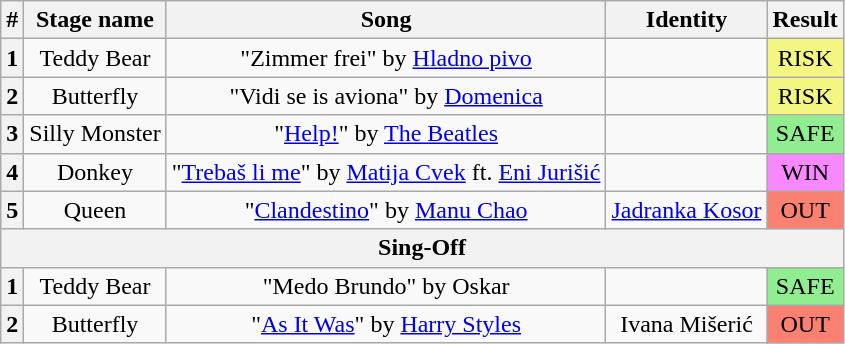<table class="wikitable plainrowheaders" style="text-align: center;">
<tr>
<th>#</th>
<th>Stage name</th>
<th>Song</th>
<th>Identity</th>
<th>Result</th>
</tr>
<tr>
<th>1</th>
<td>Teddy Bear</td>
<td>"Zimmer frei" by <a href='#'>Hladno pivo</a></td>
<td></td>
<td bgcolor="F3F781">RISK</td>
</tr>
<tr>
<th>2</th>
<td>Butterfly</td>
<td>"Vidi se is aviona" by <a href='#'>Domenica</a></td>
<td></td>
<td bgcolor="F3F781">RISK</td>
</tr>
<tr>
<th>3</th>
<td>Silly Monster</td>
<td>"<a href='#'>Help!</a>" by <a href='#'>The Beatles</a></td>
<td></td>
<td bgcolor="lightgreen">SAFE</td>
</tr>
<tr>
<th>4</th>
<td>Donkey</td>
<td>"<a href='#'>Trebaš li me</a>" by <a href='#'>Matija Cvek</a> ft. <a href='#'>Eni Jurišić</a></td>
<td></td>
<td bgcolor="F888FD">WIN</td>
</tr>
<tr>
<th>5</th>
<td>Queen</td>
<td>"<a href='#'>Clandestino</a>" by <a href='#'>Manu Chao</a></td>
<td><a href='#'>Jadranka Kosor</a></td>
<td bgcolor="salmon">OUT</td>
</tr>
<tr>
<th colspan="5">Sing-Off</th>
</tr>
<tr>
<th>1</th>
<td>Teddy Bear</td>
<td>"Medo Brundo" by Oskar</td>
<td></td>
<td bgcolor="lightgreen">SAFE</td>
</tr>
<tr>
<th>2</th>
<td>Butterfly</td>
<td>"<a href='#'>As It Was</a>" by <a href='#'>Harry Styles</a></td>
<td>Ivana Mišerić</td>
<td bgcolor="salmon">OUT</td>
</tr>
</table>
